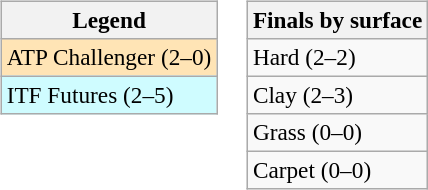<table>
<tr valign=top>
<td><br><table class=wikitable style=font-size:97%>
<tr>
<th>Legend</th>
</tr>
<tr bgcolor=moccasin>
<td>ATP Challenger (2–0)</td>
</tr>
<tr bgcolor=cffcff>
<td>ITF Futures (2–5)</td>
</tr>
</table>
</td>
<td><br><table class=wikitable style=font-size:97%>
<tr>
<th>Finals by surface</th>
</tr>
<tr>
<td>Hard (2–2)</td>
</tr>
<tr>
<td>Clay (2–3)</td>
</tr>
<tr>
<td>Grass (0–0)</td>
</tr>
<tr>
<td>Carpet (0–0)</td>
</tr>
</table>
</td>
</tr>
</table>
